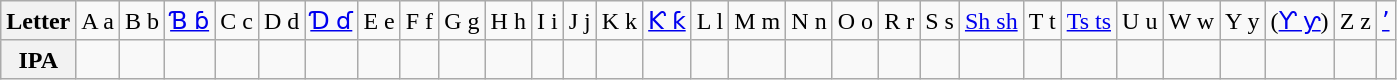<table class="wikitable" style="text-align: center;">
<tr>
<th>Letter</th>
<td>A a</td>
<td>B b</td>
<td><a href='#'>Ɓ ɓ</a></td>
<td>C c</td>
<td>D d</td>
<td><a href='#'>Ɗ ɗ</a></td>
<td>E e</td>
<td>F f</td>
<td>G g</td>
<td>H h</td>
<td>I i</td>
<td>J j</td>
<td>K k</td>
<td><a href='#'>Ƙ ƙ</a></td>
<td>L l</td>
<td>M m</td>
<td>N n</td>
<td>O o</td>
<td>R r</td>
<td>S s</td>
<td><a href='#'>Sh sh</a></td>
<td>T t</td>
<td><a href='#'>Ts ts</a></td>
<td>U u</td>
<td>W w</td>
<td>Y y</td>
<td>(<a href='#'>Ƴ ƴ</a>)</td>
<td>Z z</td>
<td><a href='#'>ʼ</a></td>
</tr>
<tr>
<th>IPA</th>
<td></td>
<td></td>
<td></td>
<td></td>
<td></td>
<td></td>
<td></td>
<td></td>
<td></td>
<td></td>
<td></td>
<td></td>
<td></td>
<td></td>
<td></td>
<td></td>
<td></td>
<td></td>
<td></td>
<td></td>
<td></td>
<td></td>
<td></td>
<td></td>
<td></td>
<td></td>
<td></td>
<td></td>
<td></td>
</tr>
</table>
